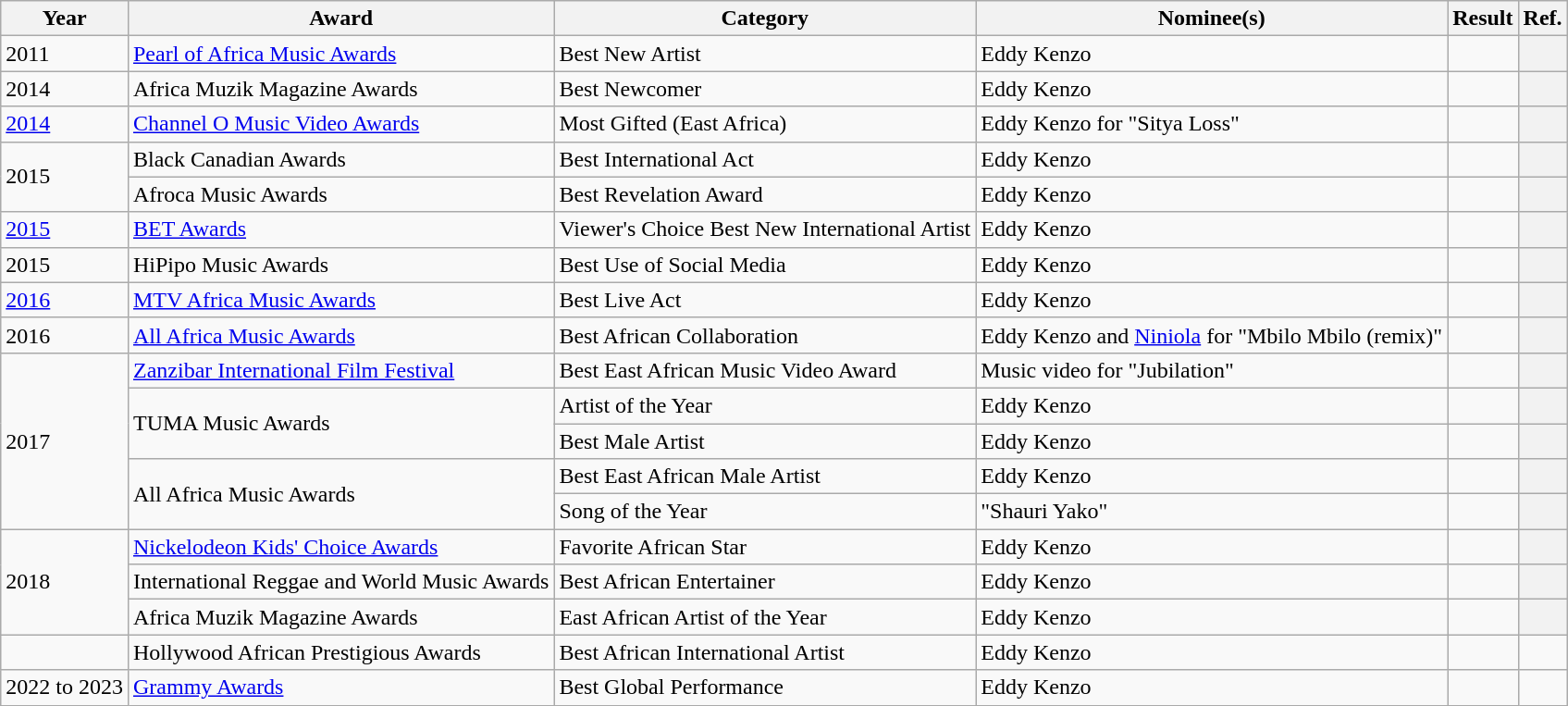<table class="wikitable">
<tr>
<th>Year</th>
<th>Award</th>
<th>Category</th>
<th>Nominee(s)</th>
<th>Result</th>
<th>Ref.</th>
</tr>
<tr>
<td>2011</td>
<td><a href='#'>Pearl of Africa Music Awards</a></td>
<td>Best New Artist</td>
<td>Eddy Kenzo</td>
<td></td>
<th align=center></th>
</tr>
<tr>
<td>2014</td>
<td>Africa Muzik Magazine Awards</td>
<td>Best Newcomer</td>
<td>Eddy Kenzo</td>
<td></td>
<th align=center></th>
</tr>
<tr>
<td><a href='#'>2014</a></td>
<td><a href='#'>Channel O Music Video Awards</a></td>
<td>Most Gifted (East Africa)</td>
<td>Eddy Kenzo for "Sitya Loss"</td>
<td></td>
<th align=center></th>
</tr>
<tr>
<td rowspan="2">2015</td>
<td>Black Canadian Awards</td>
<td>Best International Act</td>
<td>Eddy Kenzo</td>
<td></td>
<th align=center></th>
</tr>
<tr>
<td>Afroca Music Awards</td>
<td>Best Revelation Award</td>
<td>Eddy Kenzo</td>
<td></td>
<th align=center></th>
</tr>
<tr>
<td><a href='#'>2015</a></td>
<td><a href='#'>BET Awards</a></td>
<td>Viewer's Choice Best New International Artist</td>
<td>Eddy Kenzo</td>
<td></td>
<th align=center></th>
</tr>
<tr>
<td>2015</td>
<td>HiPipo Music Awards</td>
<td>Best Use of Social Media</td>
<td>Eddy Kenzo</td>
<td></td>
<th align=center></th>
</tr>
<tr>
<td><a href='#'>2016</a></td>
<td><a href='#'>MTV Africa Music Awards</a></td>
<td>Best Live Act</td>
<td>Eddy Kenzo</td>
<td></td>
<th align=center></th>
</tr>
<tr>
<td>2016</td>
<td><a href='#'>All Africa Music Awards</a></td>
<td>Best African Collaboration</td>
<td>Eddy Kenzo and <a href='#'>Niniola</a> for "Mbilo Mbilo (remix)"</td>
<td></td>
<th align=center></th>
</tr>
<tr>
<td rowspan="5">2017</td>
<td><a href='#'>Zanzibar International Film Festival</a></td>
<td>Best East African Music Video Award</td>
<td>Music video for "Jubilation"</td>
<td></td>
<th align=center></th>
</tr>
<tr>
<td rowspan="2">TUMA Music Awards</td>
<td>Artist of the Year</td>
<td>Eddy Kenzo</td>
<td></td>
<th align=center></th>
</tr>
<tr>
<td>Best Male Artist</td>
<td>Eddy Kenzo</td>
<td></td>
<th align=center></th>
</tr>
<tr>
<td rowspan="2">All Africa Music Awards</td>
<td>Best East African Male Artist</td>
<td>Eddy Kenzo</td>
<td></td>
<th align=center></th>
</tr>
<tr>
<td>Song of the Year</td>
<td>"Shauri Yako"</td>
<td></td>
<th align=center></th>
</tr>
<tr>
<td rowspan="3">2018</td>
<td><a href='#'>Nickelodeon Kids' Choice Awards</a></td>
<td>Favorite African Star</td>
<td>Eddy Kenzo</td>
<td></td>
<th align=center></th>
</tr>
<tr>
<td>International Reggae and World Music Awards</td>
<td>Best African Entertainer</td>
<td>Eddy Kenzo</td>
<td></td>
<th align=center></th>
</tr>
<tr>
<td>Africa Muzik Magazine Awards</td>
<td>East African Artist of the Year</td>
<td>Eddy Kenzo</td>
<td></td>
<th align=center></th>
</tr>
<tr>
<td></td>
<td>Hollywood African Prestigious Awards</td>
<td>Best African International Artist</td>
<td>Eddy Kenzo</td>
<td></td>
</tr>
<tr>
<td>2022 to 2023</td>
<td><a href='#'>Grammy Awards</a></td>
<td>Best Global Performance</td>
<td>Eddy Kenzo</td>
<td></td>
<td></td>
</tr>
</table>
